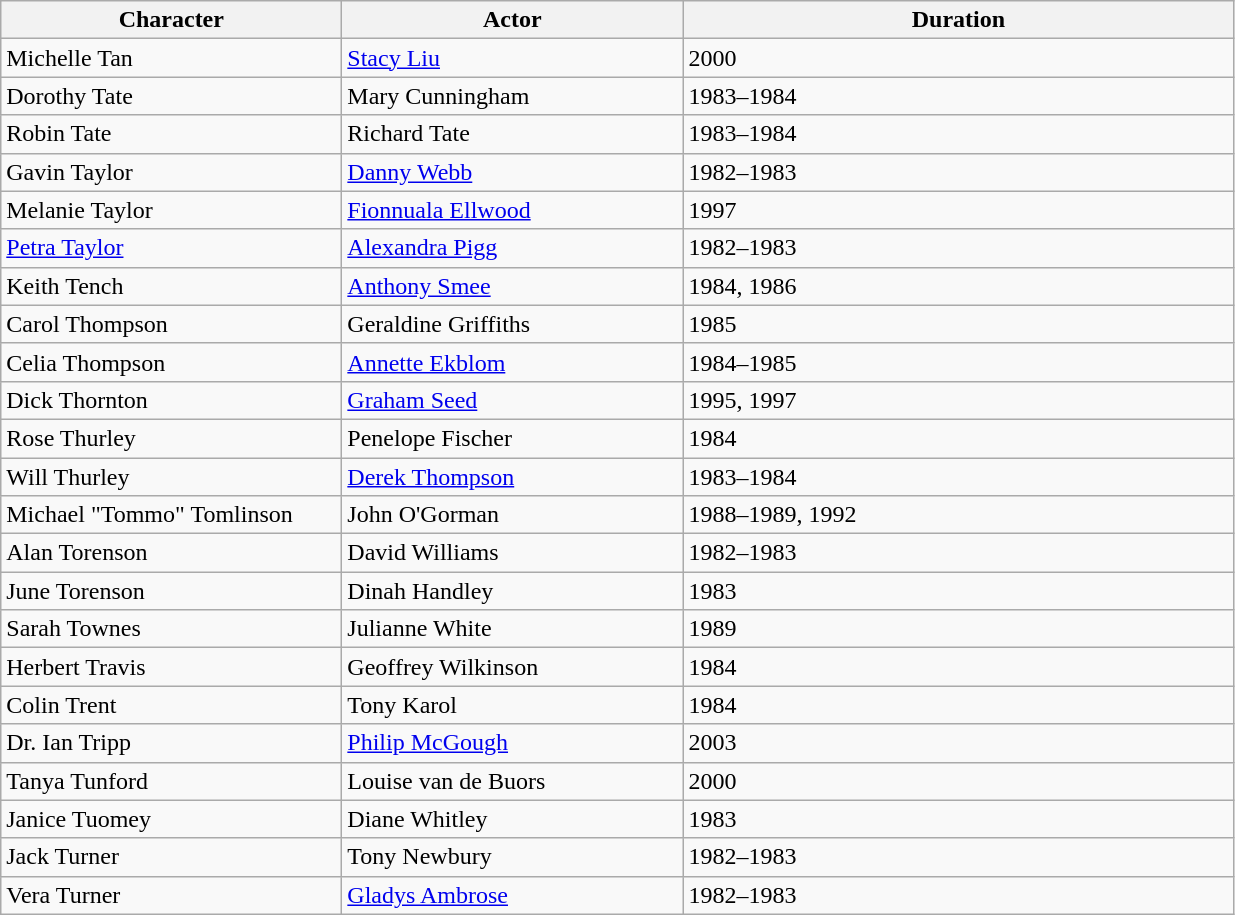<table class="wikitable">
<tr>
<th style="width:220px;">Character</th>
<th style="width:220px;">Actor</th>
<th style="width:360px;">Duration</th>
</tr>
<tr>
<td>Michelle Tan</td>
<td><a href='#'>Stacy Liu</a></td>
<td>2000</td>
</tr>
<tr>
<td>Dorothy Tate</td>
<td>Mary Cunningham</td>
<td>1983–1984</td>
</tr>
<tr>
<td>Robin Tate</td>
<td>Richard Tate</td>
<td>1983–1984</td>
</tr>
<tr>
<td>Gavin Taylor</td>
<td><a href='#'>Danny Webb</a></td>
<td>1982–1983</td>
</tr>
<tr>
<td>Melanie Taylor</td>
<td><a href='#'>Fionnuala Ellwood</a></td>
<td>1997</td>
</tr>
<tr>
<td><a href='#'>Petra Taylor</a></td>
<td><a href='#'>Alexandra Pigg</a></td>
<td>1982–1983</td>
</tr>
<tr>
<td>Keith Tench</td>
<td><a href='#'>Anthony Smee</a></td>
<td>1984, 1986</td>
</tr>
<tr>
<td>Carol Thompson</td>
<td>Geraldine Griffiths</td>
<td>1985</td>
</tr>
<tr>
<td>Celia Thompson</td>
<td><a href='#'>Annette Ekblom</a></td>
<td>1984–1985</td>
</tr>
<tr>
<td>Dick Thornton</td>
<td><a href='#'>Graham Seed</a></td>
<td>1995, 1997</td>
</tr>
<tr>
<td>Rose Thurley</td>
<td>Penelope Fischer</td>
<td>1984</td>
</tr>
<tr>
<td>Will Thurley</td>
<td><a href='#'>Derek Thompson</a></td>
<td>1983–1984</td>
</tr>
<tr>
<td>Michael "Tommo" Tomlinson</td>
<td>John O'Gorman</td>
<td>1988–1989, 1992</td>
</tr>
<tr>
<td>Alan Torenson</td>
<td>David Williams</td>
<td>1982–1983</td>
</tr>
<tr>
<td>June Torenson</td>
<td>Dinah Handley</td>
<td>1983</td>
</tr>
<tr>
<td>Sarah Townes</td>
<td>Julianne White</td>
<td>1989</td>
</tr>
<tr>
<td>Herbert Travis</td>
<td>Geoffrey Wilkinson</td>
<td>1984</td>
</tr>
<tr>
<td>Colin Trent</td>
<td>Tony Karol</td>
<td>1984</td>
</tr>
<tr>
<td>Dr. Ian Tripp</td>
<td><a href='#'>Philip McGough</a></td>
<td>2003</td>
</tr>
<tr>
<td>Tanya Tunford</td>
<td>Louise van de Buors</td>
<td>2000</td>
</tr>
<tr>
<td>Janice Tuomey</td>
<td>Diane Whitley</td>
<td>1983</td>
</tr>
<tr>
<td>Jack Turner</td>
<td>Tony Newbury</td>
<td>1982–1983</td>
</tr>
<tr>
<td>Vera Turner</td>
<td><a href='#'>Gladys Ambrose</a></td>
<td>1982–1983</td>
</tr>
</table>
